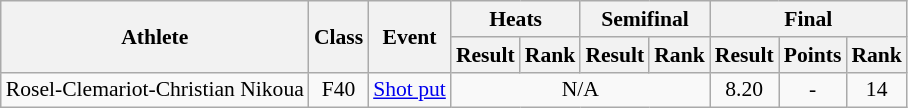<table class=wikitable style="font-size:90%">
<tr>
<th rowspan="2">Athlete</th>
<th rowspan="2">Class</th>
<th rowspan="2">Event</th>
<th colspan="2">Heats</th>
<th colspan="2">Semifinal</th>
<th colspan="3">Final</th>
</tr>
<tr>
<th>Result</th>
<th>Rank</th>
<th>Result</th>
<th>Rank</th>
<th>Result</th>
<th>Points</th>
<th>Rank</th>
</tr>
<tr>
<td>Rosel-Clemariot-Christian Nikoua</td>
<td align="center">F40</td>
<td><a href='#'>Shot put</a></td>
<td align="center" colspan="4">N/A</td>
<td align="center">8.20</td>
<td align="center">-</td>
<td align="center">14</td>
</tr>
</table>
